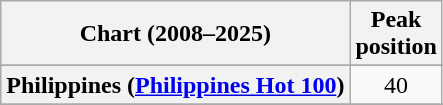<table class="wikitable sortable plainrowheaders" style="text-align:center">
<tr>
<th scope="col">Chart (2008–2025)</th>
<th scope="col">Peak<br>position</th>
</tr>
<tr>
</tr>
<tr>
</tr>
<tr>
</tr>
<tr>
</tr>
<tr>
</tr>
<tr>
</tr>
<tr>
</tr>
<tr>
</tr>
<tr>
</tr>
<tr>
</tr>
<tr>
<th scope="row">Philippines (<a href='#'>Philippines Hot 100</a>)</th>
<td>40</td>
</tr>
<tr>
</tr>
<tr>
</tr>
<tr>
</tr>
<tr>
</tr>
<tr>
</tr>
<tr>
</tr>
<tr>
</tr>
<tr>
</tr>
<tr>
</tr>
</table>
